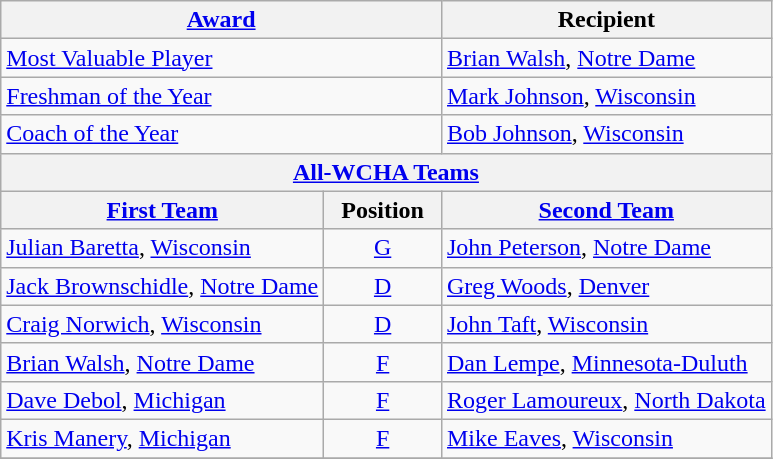<table class="wikitable">
<tr>
<th colspan=2><a href='#'>Award</a></th>
<th>Recipient</th>
</tr>
<tr>
<td colspan=2><a href='#'>Most Valuable Player</a></td>
<td><a href='#'>Brian Walsh</a>, <a href='#'>Notre Dame</a></td>
</tr>
<tr>
<td colspan=2><a href='#'>Freshman of the Year</a></td>
<td><a href='#'>Mark Johnson</a>, <a href='#'>Wisconsin</a></td>
</tr>
<tr>
<td colspan=2><a href='#'>Coach of the Year</a></td>
<td><a href='#'>Bob Johnson</a>, <a href='#'>Wisconsin</a></td>
</tr>
<tr>
<th colspan=3><a href='#'>All-WCHA Teams</a></th>
</tr>
<tr>
<th><a href='#'>First Team</a></th>
<th>  Position  </th>
<th><a href='#'>Second Team</a></th>
</tr>
<tr>
<td><a href='#'>Julian Baretta</a>, <a href='#'>Wisconsin</a></td>
<td align=center><a href='#'>G</a></td>
<td><a href='#'>John Peterson</a>, <a href='#'>Notre Dame</a></td>
</tr>
<tr>
<td><a href='#'>Jack Brownschidle</a>, <a href='#'>Notre Dame</a></td>
<td align=center><a href='#'>D</a></td>
<td><a href='#'>Greg Woods</a>, <a href='#'>Denver</a></td>
</tr>
<tr>
<td><a href='#'>Craig Norwich</a>, <a href='#'>Wisconsin</a></td>
<td align=center><a href='#'>D</a></td>
<td><a href='#'>John Taft</a>, <a href='#'>Wisconsin</a></td>
</tr>
<tr>
<td><a href='#'>Brian Walsh</a>, <a href='#'>Notre Dame</a></td>
<td align=center><a href='#'>F</a></td>
<td><a href='#'>Dan Lempe</a>, <a href='#'>Minnesota-Duluth</a></td>
</tr>
<tr>
<td><a href='#'>Dave Debol</a>, <a href='#'>Michigan</a></td>
<td align=center><a href='#'>F</a></td>
<td><a href='#'>Roger Lamoureux</a>, <a href='#'>North Dakota</a></td>
</tr>
<tr>
<td><a href='#'>Kris Manery</a>, <a href='#'>Michigan</a></td>
<td align=center><a href='#'>F</a></td>
<td><a href='#'>Mike Eaves</a>, <a href='#'>Wisconsin</a></td>
</tr>
<tr>
</tr>
</table>
